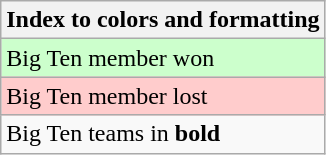<table class="wikitable">
<tr>
<th>Index to colors and formatting</th>
</tr>
<tr style="background:#cfc;">
<td>Big Ten member won</td>
</tr>
<tr style="background:#fcc;">
<td>Big Ten member lost</td>
</tr>
<tr>
<td>Big Ten teams in <strong>bold</strong></td>
</tr>
</table>
